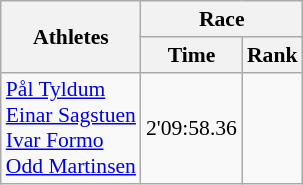<table class="wikitable" border="1" style="font-size:90%">
<tr>
<th rowspan=2>Athletes</th>
<th colspan=2>Race</th>
</tr>
<tr>
<th>Time</th>
<th>Rank</th>
</tr>
<tr>
<td><a href='#'>Pål Tyldum</a><br><a href='#'>Einar Sagstuen</a><br><a href='#'>Ivar Formo</a><br><a href='#'>Odd Martinsen</a></td>
<td align=center>2'09:58.36</td>
<td align=center></td>
</tr>
</table>
